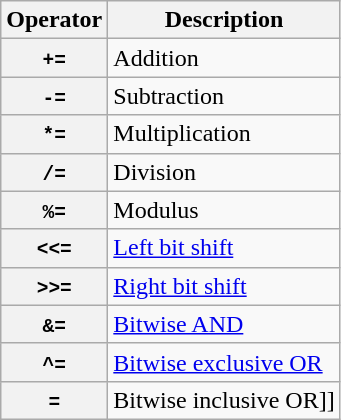<table class="wikitable">
<tr>
<th>Operator</th>
<th>Description</th>
</tr>
<tr>
<th><code>+=</code></th>
<td>Addition</td>
</tr>
<tr>
<th><code>-=</code></th>
<td>Subtraction</td>
</tr>
<tr>
<th><code>*=</code></th>
<td>Multiplication</td>
</tr>
<tr>
<th><code>/=</code></th>
<td>Division</td>
</tr>
<tr>
<th><code>%=</code></th>
<td>Modulus</td>
</tr>
<tr>
<th><code><<=</code></th>
<td><a href='#'>Left bit shift</a></td>
</tr>
<tr>
<th><code>>>=</code></th>
<td><a href='#'>Right bit shift</a></td>
</tr>
<tr>
<th><code>&=</code></th>
<td><a href='#'>Bitwise AND</a></td>
</tr>
<tr>
<th><code>^=</code></th>
<td><a href='#'>Bitwise exclusive OR</a></td>
</tr>
<tr>
<th><code>=</code></th>
<td [[Bitwise operations in C#Bitwise OR >Bitwise inclusive OR]]</td>
</tr>
</table>
